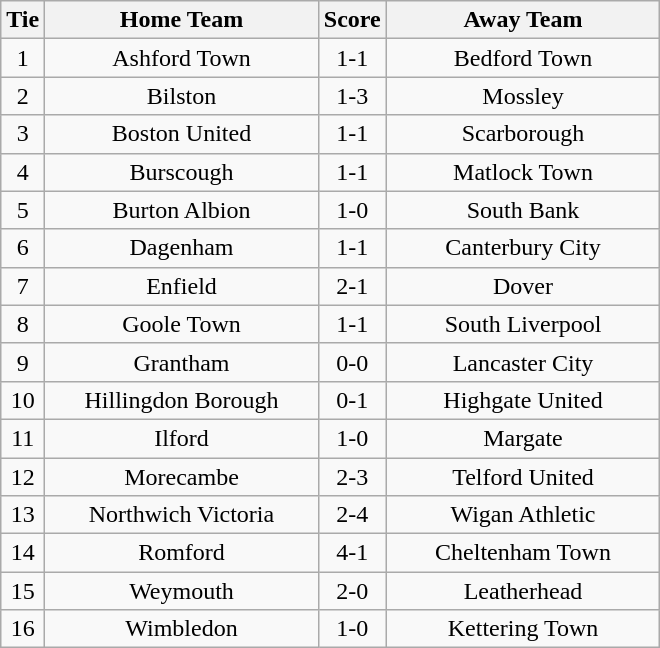<table class="wikitable" style="text-align:center;">
<tr>
<th width=20>Tie</th>
<th width=175>Home Team</th>
<th width=20>Score</th>
<th width=175>Away Team</th>
</tr>
<tr>
<td>1</td>
<td>Ashford Town</td>
<td>1-1</td>
<td>Bedford Town</td>
</tr>
<tr>
<td>2</td>
<td>Bilston</td>
<td>1-3</td>
<td>Mossley</td>
</tr>
<tr>
<td>3</td>
<td>Boston United</td>
<td>1-1</td>
<td>Scarborough</td>
</tr>
<tr>
<td>4</td>
<td>Burscough</td>
<td>1-1</td>
<td>Matlock Town</td>
</tr>
<tr>
<td>5</td>
<td>Burton Albion</td>
<td>1-0</td>
<td>South Bank</td>
</tr>
<tr>
<td>6</td>
<td>Dagenham</td>
<td>1-1</td>
<td>Canterbury City</td>
</tr>
<tr>
<td>7</td>
<td>Enfield</td>
<td>2-1</td>
<td>Dover</td>
</tr>
<tr>
<td>8</td>
<td>Goole Town</td>
<td>1-1</td>
<td>South Liverpool</td>
</tr>
<tr>
<td>9</td>
<td>Grantham</td>
<td>0-0</td>
<td>Lancaster City</td>
</tr>
<tr>
<td>10</td>
<td>Hillingdon Borough</td>
<td>0-1</td>
<td>Highgate United</td>
</tr>
<tr>
<td>11</td>
<td>Ilford</td>
<td>1-0</td>
<td>Margate</td>
</tr>
<tr>
<td>12</td>
<td>Morecambe</td>
<td>2-3</td>
<td>Telford United</td>
</tr>
<tr>
<td>13</td>
<td>Northwich Victoria</td>
<td>2-4</td>
<td>Wigan Athletic</td>
</tr>
<tr>
<td>14</td>
<td>Romford</td>
<td>4-1</td>
<td>Cheltenham Town</td>
</tr>
<tr>
<td>15</td>
<td>Weymouth</td>
<td>2-0</td>
<td>Leatherhead</td>
</tr>
<tr>
<td>16</td>
<td>Wimbledon</td>
<td>1-0</td>
<td>Kettering Town</td>
</tr>
</table>
